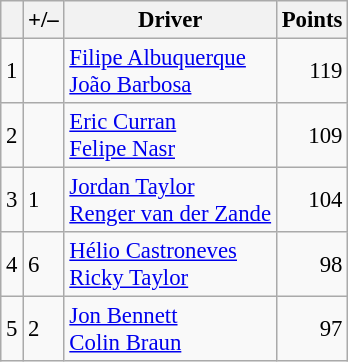<table class="wikitable" style="font-size: 95%;">
<tr>
<th scope="col"></th>
<th scope="col">+/–</th>
<th scope="col">Driver</th>
<th scope="col">Points</th>
</tr>
<tr>
<td align=center>1</td>
<td align="left"></td>
<td> <a href='#'>Filipe Albuquerque</a><br> <a href='#'>João Barbosa</a></td>
<td align=right>119</td>
</tr>
<tr>
<td align=center>2</td>
<td align="left"></td>
<td> <a href='#'>Eric Curran</a><br> <a href='#'>Felipe Nasr</a></td>
<td align=right>109</td>
</tr>
<tr>
<td align=center>3</td>
<td align="left"> 1</td>
<td> <a href='#'>Jordan Taylor</a><br> <a href='#'>Renger van der Zande</a></td>
<td align=right>104</td>
</tr>
<tr>
<td align=center>4</td>
<td align="left"> 6</td>
<td> <a href='#'>Hélio Castroneves</a><br> <a href='#'>Ricky Taylor</a></td>
<td align=right>98</td>
</tr>
<tr>
<td align=center>5</td>
<td align="left"> 2</td>
<td> <a href='#'>Jon Bennett</a><br> <a href='#'>Colin Braun</a></td>
<td align=right>97</td>
</tr>
</table>
